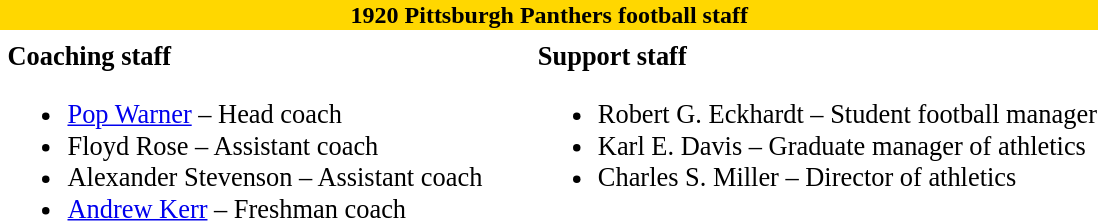<table class="toccolours" style="text-align: left;">
<tr>
<th colspan="10" style="background:gold; color:dark blue; text-align: center;"><strong>1920 Pittsburgh Panthers football staff</strong></th>
</tr>
<tr>
<td colspan="10" align="right"></td>
</tr>
<tr>
<td valign="top"></td>
<td style="font-size: 110%;" valign="top"><strong>Coaching staff</strong><br><ul><li><a href='#'>Pop Warner</a> – Head coach</li><li>Floyd Rose – Assistant coach</li><li>Alexander Stevenson – Assistant coach</li><li><a href='#'>Andrew Kerr</a> – Freshman coach</li></ul></td>
<td width="25"></td>
<td valign="top"></td>
<td style="font-size: 110%;" valign="top"><strong>Support staff</strong><br><ul><li>Robert G. Eckhardt – Student football manager</li><li>Karl E. Davis – Graduate manager of athletics</li><li>Charles S. Miller – Director of athletics</li></ul></td>
</tr>
</table>
